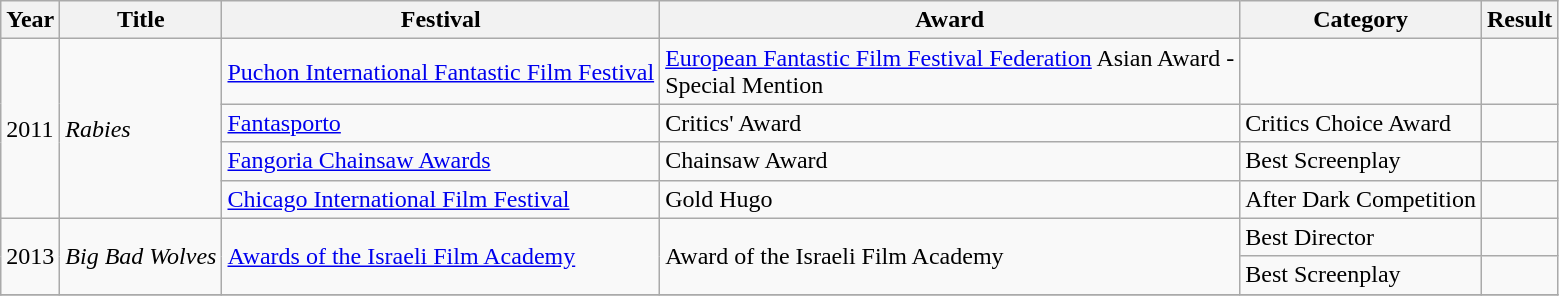<table class="wikitable" style="width=:95%;">
<tr>
<th>Year</th>
<th>Title</th>
<th>Festival</th>
<th>Award</th>
<th>Category</th>
<th>Result</th>
</tr>
<tr>
<td rowspan=4>2011</td>
<td rowspan=4><em>Rabies</em></td>
<td><a href='#'>Puchon International Fantastic Film Festival</a></td>
<td><a href='#'>European Fantastic Film Festival Federation</a> Asian Award -<br>Special Mention</td>
<td></td>
<td></td>
</tr>
<tr>
<td><a href='#'>Fantasporto</a></td>
<td>Critics' Award</td>
<td>Critics Choice Award</td>
<td></td>
</tr>
<tr>
<td><a href='#'>Fangoria Chainsaw Awards</a></td>
<td>Chainsaw Award</td>
<td>Best Screenplay</td>
<td></td>
</tr>
<tr>
<td><a href='#'>Chicago International Film Festival</a></td>
<td>Gold Hugo</td>
<td>After Dark Competition</td>
<td></td>
</tr>
<tr>
<td rowspan=2>2013</td>
<td rowspan=2><em>Big Bad Wolves</em></td>
<td rowspan=2><a href='#'>Awards of the Israeli Film Academy</a></td>
<td rowspan=2>Award of the Israeli Film Academy</td>
<td>Best Director</td>
<td></td>
</tr>
<tr>
<td>Best Screenplay</td>
<td></td>
</tr>
<tr>
</tr>
</table>
